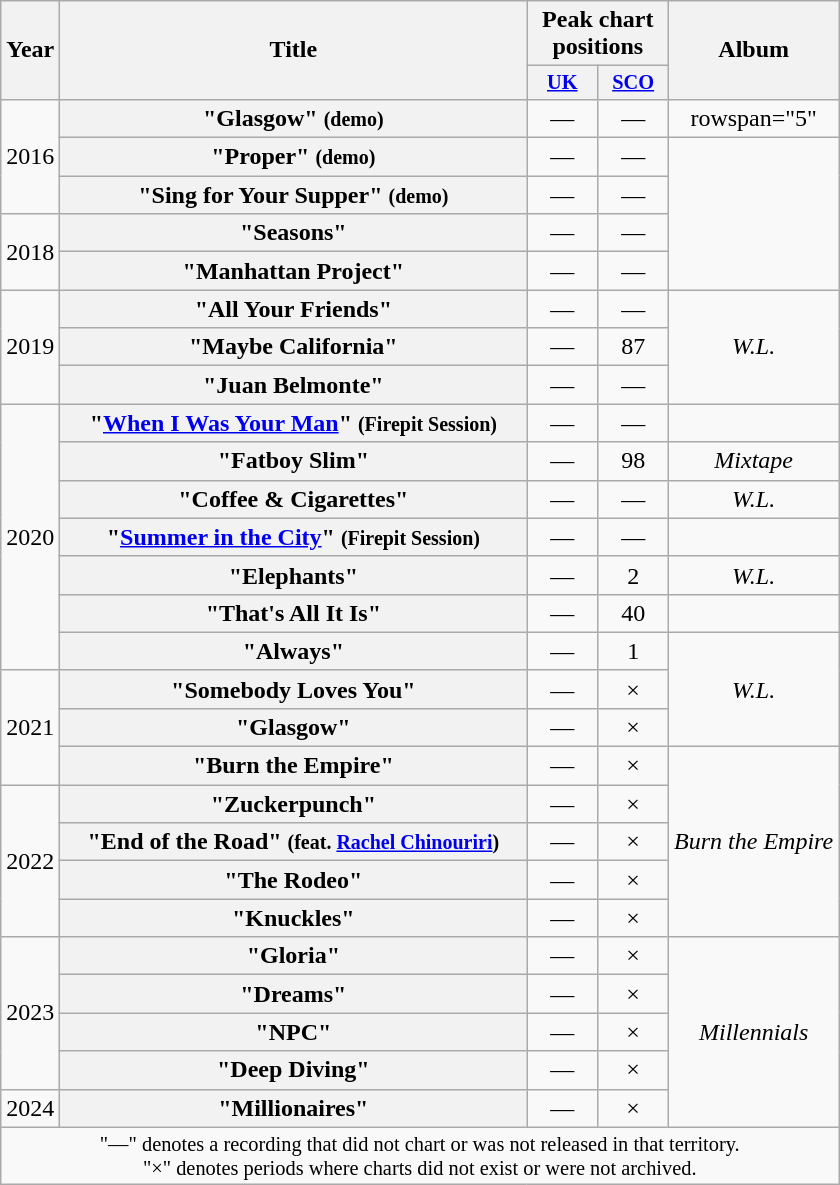<table class="wikitable plainrowheaders" style="text-align:center;">
<tr>
<th scope="col" rowspan="2" style="width:1em;">Year</th>
<th scope="col" rowspan="2" style="width:19em;">Title</th>
<th scope="col" colspan="2">Peak chart positions</th>
<th scope="col" rowspan="2">Album</th>
</tr>
<tr>
<th scope="col" style="width:3em;font-size:85%;"><a href='#'>UK</a><br></th>
<th scope="col" style="width:3em;font-size:85%;"><a href='#'>SCO</a><br></th>
</tr>
<tr>
<td rowspan="3">2016</td>
<th scope="row">"Glasgow" <small>(demo)</small></th>
<td>—</td>
<td>—</td>
<td>rowspan="5" </td>
</tr>
<tr>
<th scope="row">"Proper" <small>(demo)</small></th>
<td>—</td>
<td>—</td>
</tr>
<tr>
<th scope="row">"Sing for Your Supper" <small>(demo)</small></th>
<td>—</td>
<td>—</td>
</tr>
<tr>
<td rowspan="2">2018</td>
<th scope="row">"Seasons"</th>
<td>—</td>
<td>—</td>
</tr>
<tr>
<th scope="row">"Manhattan Project"</th>
<td>—</td>
<td>—</td>
</tr>
<tr>
<td rowspan="3">2019</td>
<th scope="row">"All Your Friends"</th>
<td>—</td>
<td>—</td>
<td rowspan="3"><em>W.L.</em></td>
</tr>
<tr>
<th scope="row">"Maybe California"</th>
<td>—</td>
<td>87</td>
</tr>
<tr>
<th scope="row">"Juan Belmonte"</th>
<td>—</td>
<td>—</td>
</tr>
<tr>
<td rowspan="7">2020</td>
<th scope="row">"<a href='#'>When I Was Your Man</a>" <small>(Firepit Session)</small></th>
<td>—</td>
<td>—</td>
<td></td>
</tr>
<tr>
<th scope="row">"Fatboy Slim"</th>
<td>—</td>
<td>98</td>
<td><em>Mixtape</em></td>
</tr>
<tr>
<th scope="row">"Coffee & Cigarettes"</th>
<td>—</td>
<td>—</td>
<td><em>W.L.</em></td>
</tr>
<tr>
<th scope="row">"<a href='#'>Summer in the City</a>" <small>(Firepit Session)</small></th>
<td>—</td>
<td>—</td>
<td></td>
</tr>
<tr>
<th scope="row">"Elephants"</th>
<td>—</td>
<td>2</td>
<td><em>W.L.</em></td>
</tr>
<tr>
<th scope="row">"That's All It Is"</th>
<td>—</td>
<td>40</td>
<td></td>
</tr>
<tr>
<th scope="row">"Always"</th>
<td>—</td>
<td>1</td>
<td rowspan="3"><em>W.L.</em></td>
</tr>
<tr>
<td rowspan="3">2021</td>
<th scope="row">"Somebody Loves You"</th>
<td>—</td>
<td>×</td>
</tr>
<tr>
<th scope="row">"Glasgow"</th>
<td>—</td>
<td>×</td>
</tr>
<tr>
<th scope="row">"Burn the Empire"</th>
<td>—</td>
<td>×</td>
<td rowspan="5"><em>Burn the Empire</em></td>
</tr>
<tr>
<td rowspan="4">2022</td>
<th scope="row">"Zuckerpunch"</th>
<td>—</td>
<td>×</td>
</tr>
<tr>
<th scope="row">"End of the Road" <small>(feat. <a href='#'>Rachel Chinouriri</a>)</small></th>
<td>—</td>
<td>×</td>
</tr>
<tr>
<th scope="row">"The Rodeo"</th>
<td>—</td>
<td>×</td>
</tr>
<tr>
<th scope="row">"Knuckles"</th>
<td>—</td>
<td>×</td>
</tr>
<tr>
<td rowspan="4">2023</td>
<th scope="row">"Gloria"</th>
<td>—</td>
<td>×</td>
<td rowspan="5"><em>Millennials</em></td>
</tr>
<tr>
<th scope="row">"Dreams"</th>
<td>—</td>
<td>×</td>
</tr>
<tr>
<th scope="row">"NPC"</th>
<td>—</td>
<td>×</td>
</tr>
<tr>
<th scope="row">"Deep Diving"</th>
<td>—</td>
<td>×</td>
</tr>
<tr>
<td>2024</td>
<th scope="row">"Millionaires"</th>
<td>—</td>
<td>×</td>
</tr>
<tr>
<td colspan="5" style="font-size:85%">"—" denotes a recording that did not chart or was not released in that territory.<br>"×" denotes periods where charts did not exist or were not archived.</td>
</tr>
</table>
